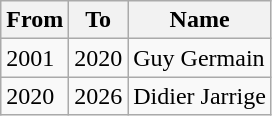<table class="wikitable">
<tr>
<th>From</th>
<th>To</th>
<th>Name</th>
</tr>
<tr>
<td>2001</td>
<td>2020</td>
<td>Guy Germain</td>
</tr>
<tr>
<td>2020</td>
<td>2026</td>
<td>Didier Jarrige</td>
</tr>
</table>
